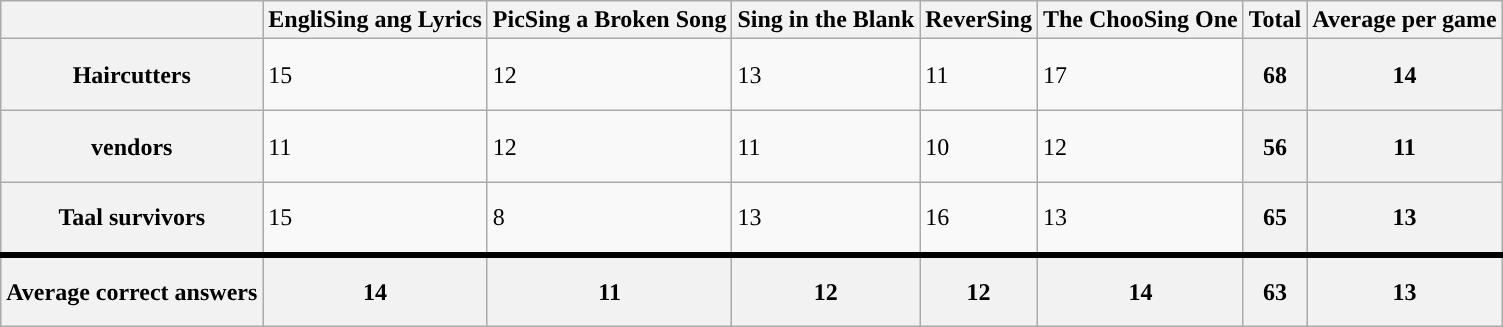<table class="wikitable collapsible ">
<tr>
<th></th>
<th>EngliSing ang Lyrics</th>
<th>PicSing a Broken Song</th>
<th>Sing in the Blank</th>
<th>ReverSing</th>
<th>The ChooSing One</th>
<th>Total</th>
<th>Average per game</th>
</tr>
<tr style="height: 3em;">
<th>Haircutters</th>
<td>15</td>
<td>12</td>
<td>13</td>
<td>11</td>
<td>17</td>
<th>68</th>
<th>14</th>
</tr>
<tr style="height: 3em;">
<th> vendors</th>
<td>11</td>
<td>12</td>
<td>11</td>
<td>10</td>
<td>12</td>
<th>56</th>
<th>11</th>
</tr>
<tr style="height: 3em;">
<th>Taal survivors</th>
<td>15</td>
<td>8</td>
<td>13</td>
<td>16</td>
<td>13</td>
<th>65</th>
<th>13</th>
</tr>
<tr style="border-top: solid 4px; height: 3em;">
<th>Average correct answers</th>
<th>14</th>
<th>11</th>
<th>12</th>
<th>12</th>
<th>14</th>
<th>63</th>
<th>13</th>
</tr>
</table>
